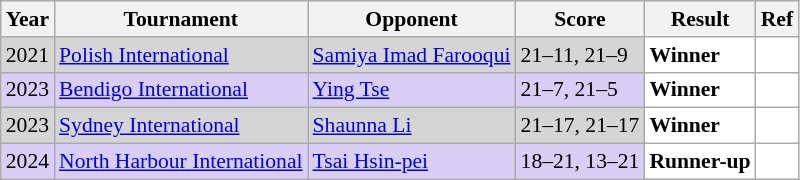<table class="sortable wikitable" style="font-size: 90%;">
<tr>
<th>Year</th>
<th>Tournament</th>
<th>Opponent</th>
<th>Score</th>
<th>Result</th>
<th>Ref</th>
</tr>
<tr style="background:#D5D5D5">
<td align="center">2021</td>
<td align="left"><a href='#'>Polish International</a></td>
<td align="left"> <a href='#'>Samiya Imad Farooqui</a></td>
<td align="left">21–11, 21–9</td>
<td style="text-align:left; background:white"> <strong>Winner</strong></td>
<td style="text-align:center; background:white"></td>
</tr>
<tr style="background:#D8CEF6">
<td align="center">2023</td>
<td align="left"><a href='#'>Bendigo International</a></td>
<td align="left"> <a href='#'>Ying Tse</a></td>
<td align="left">21–7, 21–5</td>
<td style="text-align:left; background:white"> <strong>Winner</strong></td>
<td style="text-align:center; background:white"></td>
</tr>
<tr style="background:#D5D5D5">
<td align="center">2023</td>
<td align="left"><a href='#'>Sydney International</a></td>
<td align="left"> <a href='#'>Shaunna Li</a></td>
<td align="left">21–17, 21–17</td>
<td style="text-align:left; background:white"> <strong>Winner</strong></td>
<td style="text-align:center; background:white"></td>
</tr>
<tr style="background:#D8CEF6">
<td align="center">2024</td>
<td align="left"><a href='#'>North Harbour International</a></td>
<td align="left"> <a href='#'>Tsai Hsin-pei</a></td>
<td align="left">18–21, 13–21</td>
<td style="text-align:left; background:white"> <strong>Runner-up</strong></td>
<td style="text-align:center; background:white"></td>
</tr>
</table>
